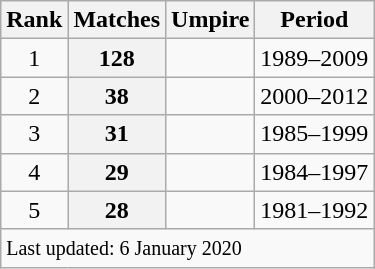<table class="wikitable plainrowheaders sortable">
<tr>
<th scope=col>Rank</th>
<th scope=col>Matches</th>
<th scope=col>Umpire</th>
<th scope=col>Period</th>
</tr>
<tr>
<td align=center>1</td>
<th scope=row style=text-align:center;>128</th>
<td></td>
<td>1989–2009</td>
</tr>
<tr>
<td align=center>2</td>
<th scope=row style=text-align:center;>38</th>
<td></td>
<td>2000–2012</td>
</tr>
<tr>
<td align=center>3</td>
<th scope=row style=text-align:center;>31</th>
<td></td>
<td>1985–1999</td>
</tr>
<tr>
<td align=center>4</td>
<th scope=row style=text-align:center;>29</th>
<td></td>
<td>1984–1997</td>
</tr>
<tr>
<td align=center>5</td>
<th scope=row style=text-align:center;>28</th>
<td></td>
<td>1981–1992</td>
</tr>
<tr class=sortbottom>
<td colspan=4><small>Last updated: 6 January 2020</small></td>
</tr>
</table>
